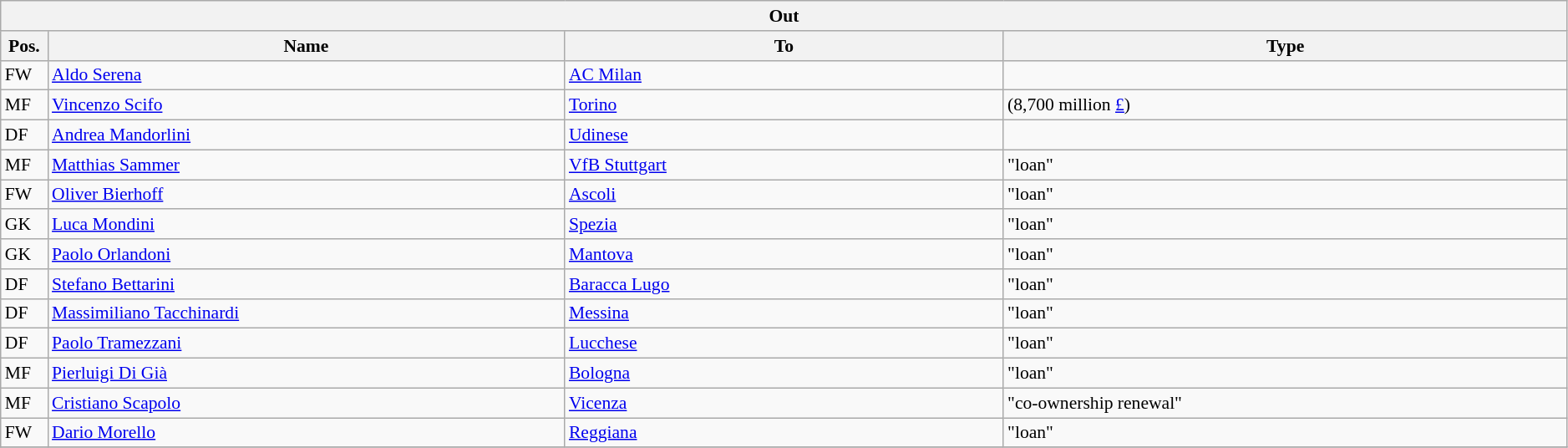<table class="wikitable" style="font-size:90%;width:99%;">
<tr>
<th colspan="4">Out</th>
</tr>
<tr>
<th width=3%>Pos.</th>
<th width=33%>Name</th>
<th width=28%>To</th>
<th width=36%>Type</th>
</tr>
<tr>
<td>FW</td>
<td><a href='#'>Aldo Serena</a></td>
<td><a href='#'>AC Milan</a></td>
<td></td>
</tr>
<tr>
<td>MF</td>
<td><a href='#'>Vincenzo Scifo</a></td>
<td><a href='#'>Torino</a></td>
<td>(8,700 million <a href='#'>£</a>)</td>
</tr>
<tr>
<td>DF</td>
<td><a href='#'>Andrea Mandorlini</a></td>
<td><a href='#'>Udinese</a></td>
<td></td>
</tr>
<tr>
<td>MF</td>
<td><a href='#'>Matthias Sammer</a></td>
<td><a href='#'>VfB Stuttgart</a></td>
<td>"loan"</td>
</tr>
<tr>
<td>FW</td>
<td><a href='#'>Oliver Bierhoff</a></td>
<td><a href='#'>Ascoli</a></td>
<td>"loan"</td>
</tr>
<tr>
<td>GK</td>
<td><a href='#'>Luca Mondini</a></td>
<td><a href='#'>Spezia</a></td>
<td>"loan"</td>
</tr>
<tr>
<td>GK</td>
<td><a href='#'>Paolo Orlandoni</a></td>
<td><a href='#'>Mantova</a></td>
<td>"loan"</td>
</tr>
<tr>
<td>DF</td>
<td><a href='#'>Stefano Bettarini</a></td>
<td><a href='#'>Baracca Lugo</a></td>
<td>"loan"</td>
</tr>
<tr>
<td>DF</td>
<td><a href='#'>Massimiliano Tacchinardi</a></td>
<td><a href='#'>Messina</a></td>
<td>"loan"</td>
</tr>
<tr>
<td>DF</td>
<td><a href='#'>Paolo Tramezzani</a></td>
<td><a href='#'>Lucchese</a></td>
<td>"loan"</td>
</tr>
<tr>
<td>MF</td>
<td><a href='#'>Pierluigi Di Già</a></td>
<td><a href='#'>Bologna</a></td>
<td>"loan"</td>
</tr>
<tr>
<td>MF</td>
<td><a href='#'>Cristiano Scapolo</a></td>
<td><a href='#'>Vicenza</a></td>
<td>"co-ownership renewal"</td>
</tr>
<tr>
<td>FW</td>
<td><a href='#'>Dario Morello</a></td>
<td><a href='#'>Reggiana</a></td>
<td>"loan"</td>
</tr>
<tr>
</tr>
</table>
